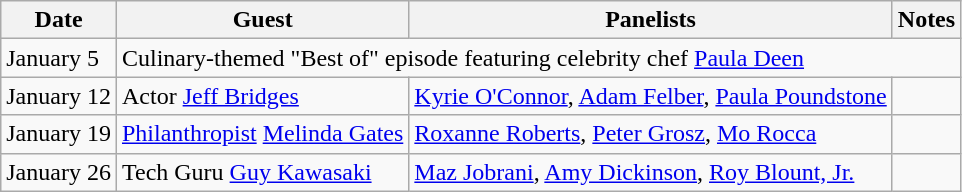<table class="wikitable">
<tr>
<th>Date</th>
<th>Guest</th>
<th>Panelists</th>
<th>Notes</th>
</tr>
<tr>
<td>January 5</td>
<td colspan="3">Culinary-themed "Best of" episode featuring celebrity chef <a href='#'>Paula Deen</a></td>
</tr>
<tr>
<td>January 12</td>
<td>Actor <a href='#'>Jeff Bridges</a></td>
<td><a href='#'>Kyrie O'Connor</a>, <a href='#'>Adam Felber</a>, <a href='#'>Paula Poundstone</a></td>
<td></td>
</tr>
<tr>
<td>January 19</td>
<td><a href='#'>Philanthropist</a> <a href='#'>Melinda Gates</a></td>
<td><a href='#'>Roxanne Roberts</a>, <a href='#'>Peter Grosz</a>, <a href='#'>Mo Rocca</a></td>
<td></td>
</tr>
<tr>
<td>January 26</td>
<td>Tech Guru <a href='#'>Guy Kawasaki</a></td>
<td><a href='#'>Maz Jobrani</a>, <a href='#'>Amy Dickinson</a>, <a href='#'>Roy Blount, Jr.</a></td>
<td></td>
</tr>
</table>
